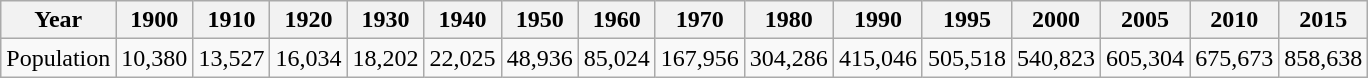<table class="wikitable">
<tr>
<th>Year</th>
<th>1900</th>
<th>1910</th>
<th>1920</th>
<th>1930</th>
<th>1940</th>
<th>1950</th>
<th>1960</th>
<th>1970</th>
<th>1980</th>
<th>1990</th>
<th>1995</th>
<th>2000</th>
<th>2005</th>
<th>2010</th>
<th>2015</th>
</tr>
<tr>
<td>Population</td>
<td>10,380</td>
<td>13,527</td>
<td>16,034</td>
<td>18,202</td>
<td>22,025</td>
<td>48,936</td>
<td>85,024</td>
<td>167,956</td>
<td>304,286</td>
<td>415,046</td>
<td>505,518</td>
<td>540,823</td>
<td>605,304</td>
<td>675,673</td>
<td>858,638</td>
</tr>
</table>
